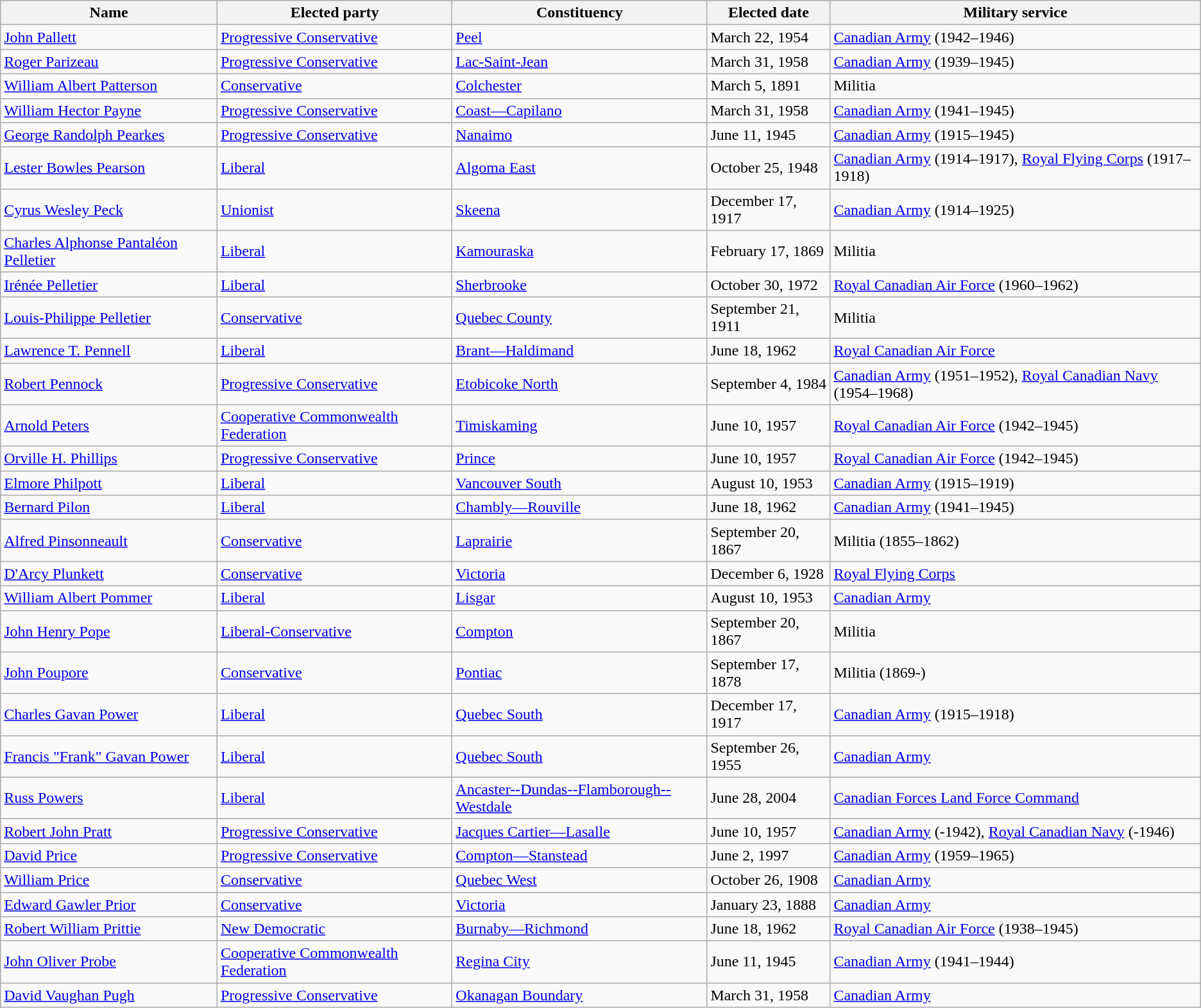<table class="wikitable sortable">
<tr>
<th>Name</th>
<th>Elected party</th>
<th>Constituency</th>
<th>Elected date</th>
<th>Military service</th>
</tr>
<tr>
<td><a href='#'>John Pallett</a></td>
<td><a href='#'>Progressive Conservative</a></td>
<td><a href='#'>Peel</a></td>
<td>March 22, 1954</td>
<td><a href='#'>Canadian Army</a> (1942–1946)</td>
</tr>
<tr>
<td><a href='#'>Roger Parizeau</a></td>
<td><a href='#'>Progressive Conservative</a></td>
<td><a href='#'>Lac-Saint-Jean</a></td>
<td>March 31, 1958</td>
<td><a href='#'>Canadian Army</a> (1939–1945)</td>
</tr>
<tr>
<td><a href='#'>William Albert Patterson</a></td>
<td><a href='#'>Conservative</a></td>
<td><a href='#'>Colchester</a></td>
<td>March 5, 1891</td>
<td>Militia</td>
</tr>
<tr>
<td><a href='#'>William Hector Payne</a></td>
<td><a href='#'>Progressive Conservative</a></td>
<td><a href='#'>Coast—Capilano</a></td>
<td>March 31, 1958</td>
<td><a href='#'>Canadian Army</a> (1941–1945)</td>
</tr>
<tr>
<td><a href='#'>George Randolph Pearkes</a></td>
<td><a href='#'>Progressive Conservative</a></td>
<td><a href='#'>Nanaimo</a></td>
<td>June 11, 1945</td>
<td><a href='#'>Canadian Army</a> (1915–1945)</td>
</tr>
<tr>
<td><a href='#'>Lester Bowles Pearson</a></td>
<td><a href='#'>Liberal</a></td>
<td><a href='#'>Algoma East</a></td>
<td>October 25, 1948</td>
<td><a href='#'>Canadian Army</a> (1914–1917), <a href='#'>Royal Flying Corps</a> (1917–1918)</td>
</tr>
<tr>
<td><a href='#'>Cyrus Wesley Peck</a></td>
<td><a href='#'>Unionist</a></td>
<td><a href='#'>Skeena</a></td>
<td>December 17, 1917</td>
<td><a href='#'>Canadian Army</a> (1914–1925)</td>
</tr>
<tr>
<td><a href='#'>Charles Alphonse Pantaléon Pelletier</a></td>
<td><a href='#'>Liberal</a></td>
<td><a href='#'>Kamouraska</a></td>
<td>February 17, 1869</td>
<td>Militia</td>
</tr>
<tr>
<td><a href='#'>Irénée Pelletier</a></td>
<td><a href='#'>Liberal</a></td>
<td><a href='#'>Sherbrooke</a></td>
<td>October 30, 1972</td>
<td><a href='#'>Royal Canadian Air Force</a> (1960–1962)</td>
</tr>
<tr>
<td><a href='#'>Louis-Philippe Pelletier</a></td>
<td><a href='#'>Conservative</a></td>
<td><a href='#'>Quebec County</a></td>
<td>September 21, 1911</td>
<td>Militia</td>
</tr>
<tr>
<td><a href='#'>Lawrence T. Pennell</a></td>
<td><a href='#'>Liberal</a></td>
<td><a href='#'>Brant—Haldimand</a></td>
<td>June 18, 1962</td>
<td><a href='#'>Royal Canadian Air Force</a></td>
</tr>
<tr>
<td><a href='#'>Robert Pennock</a></td>
<td><a href='#'>Progressive Conservative</a></td>
<td><a href='#'>Etobicoke North</a></td>
<td>September 4, 1984</td>
<td><a href='#'>Canadian Army</a> (1951–1952), <a href='#'>Royal Canadian Navy</a> (1954–1968)</td>
</tr>
<tr>
<td><a href='#'>Arnold Peters</a></td>
<td><a href='#'>Cooperative Commonwealth Federation</a></td>
<td><a href='#'>Timiskaming</a></td>
<td>June 10, 1957</td>
<td><a href='#'>Royal Canadian Air Force</a> (1942–1945)</td>
</tr>
<tr>
<td><a href='#'>Orville H. Phillips</a></td>
<td><a href='#'>Progressive Conservative</a></td>
<td><a href='#'>Prince</a></td>
<td>June 10, 1957</td>
<td><a href='#'>Royal Canadian Air Force</a> (1942–1945)</td>
</tr>
<tr>
<td><a href='#'>Elmore Philpott</a></td>
<td><a href='#'>Liberal</a></td>
<td><a href='#'>Vancouver South</a></td>
<td>August 10, 1953</td>
<td><a href='#'>Canadian Army</a> (1915–1919)</td>
</tr>
<tr>
<td><a href='#'>Bernard Pilon</a></td>
<td><a href='#'>Liberal</a></td>
<td><a href='#'>Chambly—Rouville</a></td>
<td>June 18, 1962</td>
<td><a href='#'>Canadian Army</a> (1941–1945)</td>
</tr>
<tr>
<td><a href='#'>Alfred Pinsonneault</a></td>
<td><a href='#'>Conservative</a></td>
<td><a href='#'>Laprairie</a></td>
<td>September 20, 1867</td>
<td>Militia (1855–1862)</td>
</tr>
<tr>
<td><a href='#'>D'Arcy Plunkett</a></td>
<td><a href='#'>Conservative</a></td>
<td><a href='#'>Victoria</a></td>
<td>December 6, 1928</td>
<td><a href='#'>Royal Flying Corps</a></td>
</tr>
<tr>
<td><a href='#'>William Albert Pommer</a></td>
<td><a href='#'>Liberal</a></td>
<td><a href='#'>Lisgar</a></td>
<td>August 10, 1953</td>
<td><a href='#'>Canadian Army</a></td>
</tr>
<tr>
<td><a href='#'>John Henry Pope</a></td>
<td><a href='#'>Liberal-Conservative</a></td>
<td><a href='#'>Compton</a></td>
<td>September 20, 1867</td>
<td>Militia</td>
</tr>
<tr>
<td><a href='#'>John Poupore</a></td>
<td><a href='#'>Conservative</a></td>
<td><a href='#'>Pontiac</a></td>
<td>September 17, 1878</td>
<td>Militia (1869-)</td>
</tr>
<tr>
<td><a href='#'>Charles Gavan Power</a></td>
<td><a href='#'>Liberal</a></td>
<td><a href='#'>Quebec South</a></td>
<td>December 17, 1917</td>
<td><a href='#'>Canadian Army</a> (1915–1918)</td>
</tr>
<tr>
<td><a href='#'>Francis "Frank" Gavan Power</a></td>
<td><a href='#'>Liberal</a></td>
<td><a href='#'>Quebec South</a></td>
<td>September 26, 1955</td>
<td><a href='#'>Canadian Army</a></td>
</tr>
<tr>
<td><a href='#'>Russ Powers</a></td>
<td><a href='#'>Liberal</a></td>
<td><a href='#'>Ancaster--Dundas--Flamborough--Westdale</a></td>
<td>June 28, 2004</td>
<td><a href='#'>Canadian Forces Land Force Command</a></td>
</tr>
<tr>
<td><a href='#'>Robert John Pratt</a></td>
<td><a href='#'>Progressive Conservative</a></td>
<td><a href='#'>Jacques Cartier—Lasalle</a></td>
<td>June 10, 1957</td>
<td><a href='#'>Canadian Army</a> (-1942), <a href='#'>Royal Canadian Navy</a> (-1946)</td>
</tr>
<tr>
<td><a href='#'>David Price</a></td>
<td><a href='#'>Progressive Conservative</a></td>
<td><a href='#'>Compton—Stanstead</a></td>
<td>June 2, 1997</td>
<td><a href='#'>Canadian Army</a> (1959–1965)</td>
</tr>
<tr>
<td><a href='#'>William Price</a></td>
<td><a href='#'>Conservative</a></td>
<td><a href='#'>Quebec West</a></td>
<td>October 26, 1908</td>
<td><a href='#'>Canadian Army</a></td>
</tr>
<tr>
<td><a href='#'>Edward Gawler Prior</a></td>
<td><a href='#'>Conservative</a></td>
<td><a href='#'>Victoria</a></td>
<td>January 23, 1888</td>
<td><a href='#'>Canadian Army</a></td>
</tr>
<tr>
<td><a href='#'>Robert William Prittie</a></td>
<td><a href='#'>New Democratic</a></td>
<td><a href='#'>Burnaby—Richmond</a></td>
<td>June 18, 1962</td>
<td><a href='#'>Royal Canadian Air Force</a> (1938–1945)</td>
</tr>
<tr>
<td><a href='#'>John Oliver Probe</a></td>
<td><a href='#'>Cooperative Commonwealth Federation</a></td>
<td><a href='#'>Regina City</a></td>
<td>June 11, 1945</td>
<td><a href='#'>Canadian Army</a> (1941–1944)</td>
</tr>
<tr>
<td><a href='#'>David Vaughan Pugh</a></td>
<td><a href='#'>Progressive Conservative</a></td>
<td><a href='#'>Okanagan Boundary</a></td>
<td>March 31, 1958</td>
<td><a href='#'>Canadian Army</a></td>
</tr>
</table>
